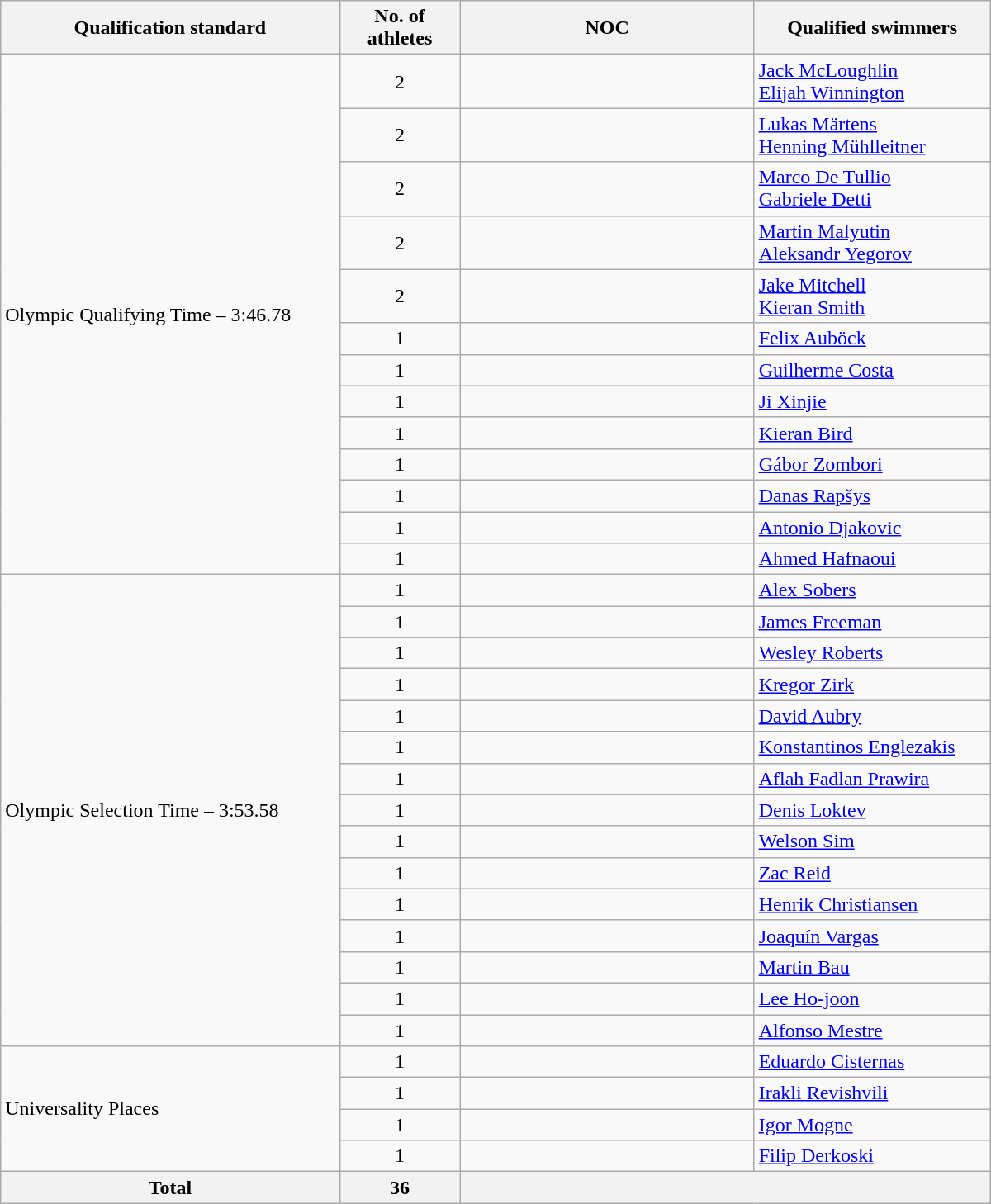<table class=wikitable style="text-align:left" width=800>
<tr>
<th>Qualification standard</th>
<th width=90>No. of athletes</th>
<th width=230>NOC</th>
<th>Qualified swimmers</th>
</tr>
<tr>
<td rowspan=13>Olympic Qualifying Time – 3:46.78</td>
<td align=center>2</td>
<td></td>
<td><a href='#'>Jack McLoughlin</a><br><a href='#'>Elijah Winnington</a></td>
</tr>
<tr>
<td align=center>2</td>
<td></td>
<td><a href='#'>Lukas Märtens</a><br><a href='#'>Henning Mühlleitner</a></td>
</tr>
<tr>
<td align=center>2</td>
<td></td>
<td><a href='#'>Marco De Tullio</a><br><a href='#'>Gabriele Detti</a></td>
</tr>
<tr>
<td align=center>2</td>
<td></td>
<td><a href='#'>Martin Malyutin</a><br><a href='#'>Aleksandr Yegorov</a></td>
</tr>
<tr>
<td align=center>2</td>
<td></td>
<td><a href='#'>Jake Mitchell</a><br><a href='#'>Kieran Smith</a></td>
</tr>
<tr>
<td align=center>1</td>
<td></td>
<td><a href='#'>Felix Auböck</a></td>
</tr>
<tr>
<td align=center>1</td>
<td></td>
<td><a href='#'>Guilherme Costa</a></td>
</tr>
<tr>
<td align=center>1</td>
<td></td>
<td><a href='#'>Ji Xinjie</a></td>
</tr>
<tr>
<td align=center>1</td>
<td></td>
<td><a href='#'>Kieran Bird</a></td>
</tr>
<tr>
<td align=center>1</td>
<td></td>
<td><a href='#'>Gábor Zombori</a></td>
</tr>
<tr>
<td align=center>1</td>
<td></td>
<td><a href='#'>Danas Rapšys</a></td>
</tr>
<tr>
<td align=center>1</td>
<td></td>
<td><a href='#'>Antonio Djakovic</a></td>
</tr>
<tr>
<td align=center>1</td>
<td></td>
<td><a href='#'>Ahmed Hafnaoui</a></td>
</tr>
<tr>
<td rowspan=15>Olympic Selection Time – 3:53.58</td>
<td align=center>1</td>
<td></td>
<td><a href='#'>Alex Sobers</a></td>
</tr>
<tr>
<td align=center>1</td>
<td></td>
<td><a href='#'>James Freeman</a></td>
</tr>
<tr>
<td align=center>1</td>
<td></td>
<td><a href='#'>Wesley Roberts</a></td>
</tr>
<tr>
<td align=center>1</td>
<td></td>
<td><a href='#'>Kregor Zirk</a></td>
</tr>
<tr>
<td align=center>1</td>
<td></td>
<td><a href='#'>David Aubry</a></td>
</tr>
<tr>
<td align=center>1</td>
<td></td>
<td><a href='#'>Konstantinos Englezakis</a></td>
</tr>
<tr>
<td align=center>1</td>
<td></td>
<td><a href='#'>Aflah Fadlan Prawira</a></td>
</tr>
<tr>
<td align=center>1</td>
<td></td>
<td><a href='#'>Denis Loktev</a></td>
</tr>
<tr>
<td align=center>1</td>
<td></td>
<td><a href='#'>Welson Sim</a></td>
</tr>
<tr>
<td align=center>1</td>
<td></td>
<td><a href='#'>Zac Reid</a></td>
</tr>
<tr>
<td align=center>1</td>
<td></td>
<td><a href='#'>Henrik Christiansen</a></td>
</tr>
<tr>
<td align=center>1</td>
<td></td>
<td><a href='#'>Joaquín Vargas</a></td>
</tr>
<tr>
<td align=center>1</td>
<td></td>
<td><a href='#'>Martin Bau</a></td>
</tr>
<tr>
<td align=center>1</td>
<td></td>
<td><a href='#'>Lee Ho-joon</a></td>
</tr>
<tr>
<td align=center>1</td>
<td></td>
<td><a href='#'>Alfonso Mestre</a></td>
</tr>
<tr>
<td rowspan=4>Universality Places</td>
<td align=center>1</td>
<td></td>
<td><a href='#'>Eduardo Cisternas</a></td>
</tr>
<tr>
<td align=center>1</td>
<td></td>
<td><a href='#'>Irakli Revishvili</a></td>
</tr>
<tr>
<td align=center>1</td>
<td></td>
<td><a href='#'>Igor Mogne</a></td>
</tr>
<tr>
<td align=center>1</td>
<td></td>
<td><a href='#'>Filip Derkoski</a></td>
</tr>
<tr>
<th><strong>Total</strong></th>
<th>36</th>
<th colspan=2></th>
</tr>
</table>
